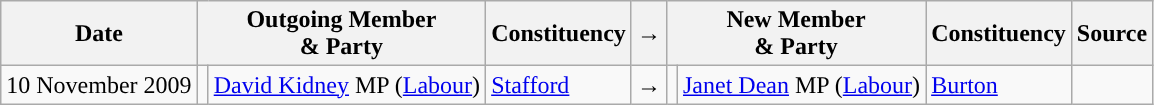<table class="wikitable">
<tr>
<th colspan="1">Date</th>
<th colspan="2">Outgoing Member<br>& Party</th>
<th colspan="1">Constituency</th>
<th colspan="1">→</th>
<th colspan="2">New Member<br>& Party</th>
<th colspan="1">Constituency</th>
<th colspan="1">Source</th>
</tr>
<tr>
<td>10 November 2009</td>
<td style="color:inherit;background:"></td>
<td><a href='#'>David Kidney</a> MP (<a href='#'>Labour</a>)</td>
<td><a href='#'>Stafford</a></td>
<td>→</td>
<td style="color:inherit;background:"></td>
<td><a href='#'>Janet Dean</a> MP (<a href='#'>Labour</a>)</td>
<td><a href='#'>Burton</a></td>
<td></td>
</tr>
</table>
